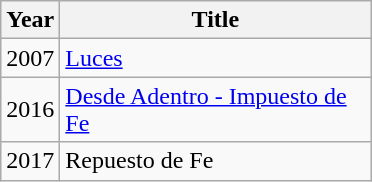<table class="wikitable">
<tr>
<th>Year</th>
<th width="200">Title</th>
</tr>
<tr>
<td>2007</td>
<td><a href='#'>Luces</a></td>
</tr>
<tr>
<td>2016</td>
<td><a href='#'>Desde Adentro - Impuesto de Fe</a></td>
</tr>
<tr>
<td>2017</td>
<td>Repuesto de Fe</td>
</tr>
</table>
